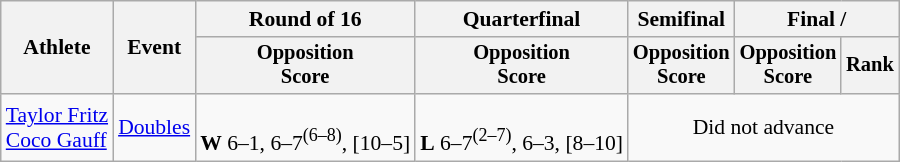<table class=wikitable style=font-size:90%>
<tr>
<th rowspan=2>Athlete</th>
<th rowspan=2>Event</th>
<th>Round of 16</th>
<th>Quarterfinal</th>
<th>Semifinal</th>
<th colspan=2>Final / </th>
</tr>
<tr style=font-size:95%>
<th>Opposition<br>Score</th>
<th>Opposition<br>Score</th>
<th>Opposition<br>Score</th>
<th>Opposition<br>Score</th>
<th>Rank</th>
</tr>
<tr align=center>
<td align=left><a href='#'>Taylor Fritz</a><br><a href='#'>Coco Gauff</a></td>
<td align=left><a href='#'>Doubles</a></td>
<td><br><strong>W</strong> 6–1, 6–7<sup>(6–8)</sup>, [10–5]</td>
<td><br><strong>L</strong> 6–7<sup>(2–7)</sup>, 6–3, [8–10]</td>
<td colspan=3>Did not advance</td>
</tr>
</table>
